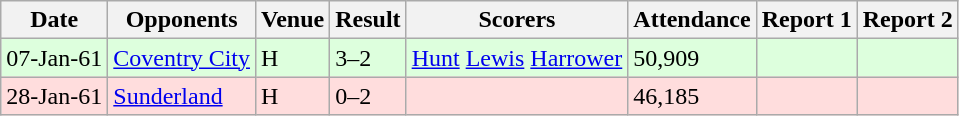<table class=wikitable>
<tr>
<th>Date</th>
<th>Opponents</th>
<th>Venue</th>
<th>Result</th>
<th>Scorers</th>
<th>Attendance</th>
<th>Report 1</th>
<th>Report 2</th>
</tr>
<tr style="background:#dfd;">
<td>07-Jan-61</td>
<td><a href='#'>Coventry City</a></td>
<td>H</td>
<td>3–2</td>
<td><a href='#'>Hunt</a>  <a href='#'>Lewis</a>  <a href='#'>Harrower</a> </td>
<td>50,909</td>
<td></td>
<td></td>
</tr>
<tr style="background:#fdd;">
<td>28-Jan-61</td>
<td><a href='#'>Sunderland</a></td>
<td>H</td>
<td>0–2</td>
<td></td>
<td>46,185</td>
<td></td>
<td></td>
</tr>
</table>
